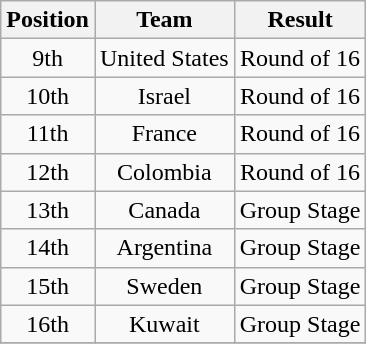<table class="wikitable" style="text-align: center;">
<tr>
<th>Position</th>
<th>Team</th>
<th>Result</th>
</tr>
<tr>
<td>9th</td>
<td> United States</td>
<td>Round of 16</td>
</tr>
<tr>
<td>10th</td>
<td> Israel</td>
<td>Round of 16</td>
</tr>
<tr>
<td>11th</td>
<td> France</td>
<td>Round of 16</td>
</tr>
<tr>
<td>12th</td>
<td> Colombia</td>
<td>Round of 16</td>
</tr>
<tr>
<td>13th</td>
<td> Canada</td>
<td>Group Stage</td>
</tr>
<tr>
<td>14th</td>
<td> Argentina</td>
<td>Group Stage</td>
</tr>
<tr>
<td>15th</td>
<td> Sweden</td>
<td>Group Stage</td>
</tr>
<tr>
<td>16th</td>
<td> Kuwait</td>
<td>Group Stage</td>
</tr>
<tr>
</tr>
</table>
